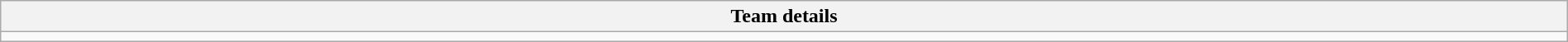<table class="wikitable collapsible collapsed" style="width:100%">
<tr>
<th>Team details</th>
</tr>
<tr>
<td></td>
</tr>
</table>
